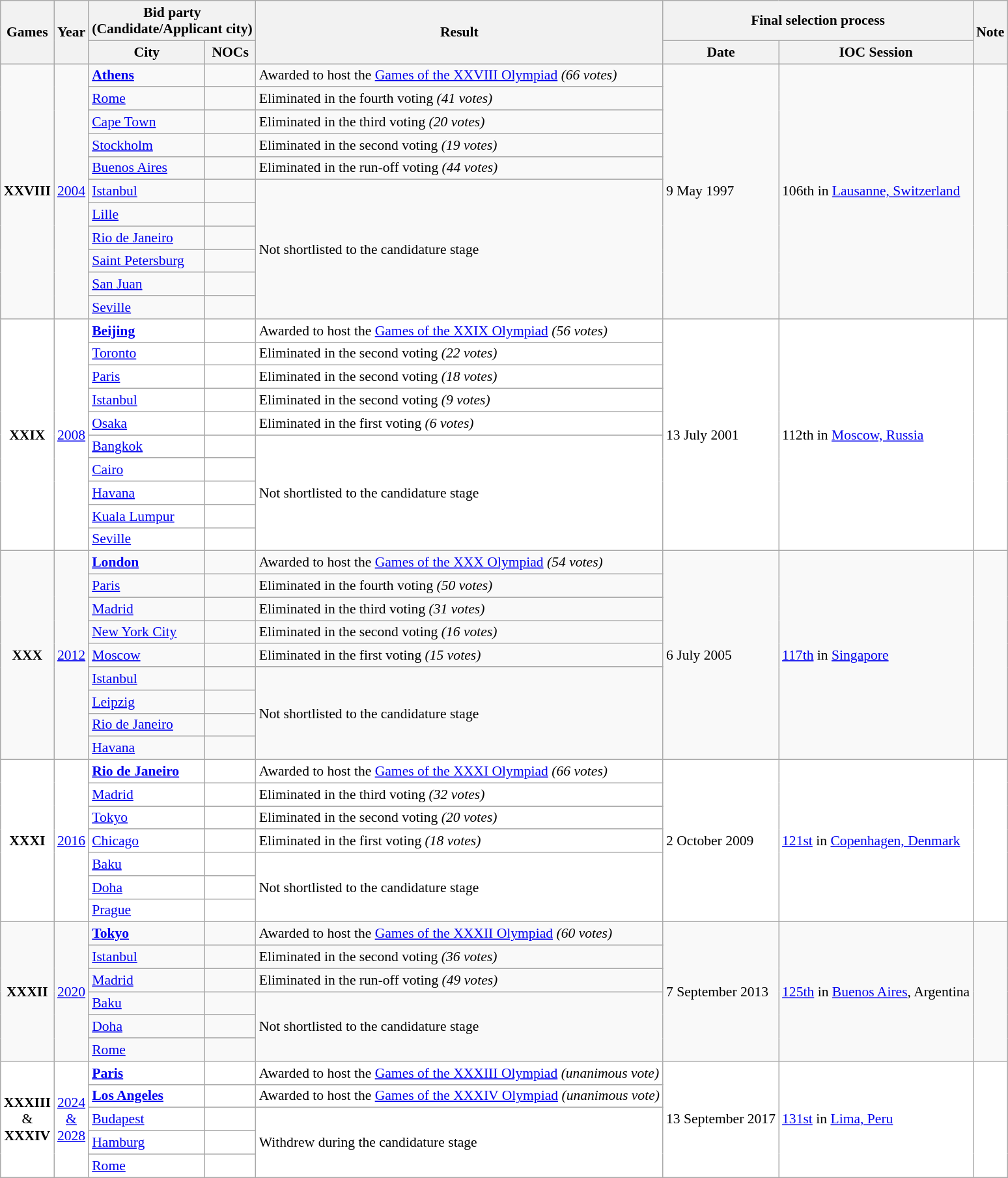<table class="sortable wikitable" style="font-size:90%">
<tr>
<th rowspan=2>Games</th>
<th rowspan=2>Year</th>
<th colspan=2>Bid party <br>(Candidate/Applicant city)</th>
<th rowspan=2>Result</th>
<th colspan=2>Final selection process</th>
<th rowspan=2>Note</th>
</tr>
<tr>
<th>City</th>
<th>NOCs</th>
<th>Date</th>
<th>IOC Session</th>
</tr>
<tr>
<td rowspan=11 align=center><strong>XXVIII</strong></td>
<td rowspan=11 align=center><a href='#'>2004</a></td>
<td><strong><a href='#'>Athens</a></strong></td>
<td><strong></strong></td>
<td>Awarded to host the <a href='#'>Games of the XXVIII Olympiad</a>  <em>(66 votes)</em></td>
<td rowspan=11>9 May 1997</td>
<td rowspan=11>106th in <a href='#'>Lausanne, Switzerland</a></td>
<td rowspan=11 align=center></td>
</tr>
<tr>
<td><a href='#'>Rome</a></td>
<td></td>
<td>Eliminated in the fourth voting <em>(41 votes)</em></td>
</tr>
<tr>
<td><a href='#'>Cape Town</a></td>
<td></td>
<td>Eliminated in the third voting <em>(20 votes)</em></td>
</tr>
<tr>
<td><a href='#'>Stockholm</a></td>
<td></td>
<td>Eliminated in the second voting <em>(19 votes)</em></td>
</tr>
<tr>
<td><a href='#'>Buenos Aires</a></td>
<td></td>
<td>Eliminated in the run-off voting <em>(44 votes)</em></td>
</tr>
<tr>
<td><a href='#'>Istanbul</a></td>
<td></td>
<td rowspan="6">Not shortlisted to the candidature stage</td>
</tr>
<tr>
<td><a href='#'>Lille</a></td>
<td></td>
</tr>
<tr>
<td><a href='#'>Rio de Janeiro</a></td>
<td></td>
</tr>
<tr>
<td><a href='#'>Saint Petersburg</a></td>
<td></td>
</tr>
<tr>
<td><a href='#'>San Juan</a></td>
<td></td>
</tr>
<tr>
<td><a href='#'>Seville</a></td>
<td></td>
</tr>
<tr bgcolor=white>
<td rowspan=10 align=center><strong>XXIX</strong></td>
<td rowspan=10 align=center><a href='#'>2008</a></td>
<td><strong><a href='#'>Beijing</a></strong></td>
<td><strong></strong></td>
<td>Awarded to host the <a href='#'>Games of the XXIX Olympiad</a>  <em>(56 votes)</em></td>
<td rowspan=10>13 July 2001</td>
<td rowspan=10>112th in <a href='#'>Moscow, Russia</a></td>
<td rowspan=10 align=center></td>
</tr>
<tr bgcolor=white>
<td><a href='#'>Toronto</a></td>
<td></td>
<td>Eliminated in the second voting <em>(22 votes)</em></td>
</tr>
<tr bgcolor=white>
<td><a href='#'>Paris</a></td>
<td></td>
<td>Eliminated in the second voting <em>(18 votes)</em></td>
</tr>
<tr bgcolor=white>
<td><a href='#'>Istanbul</a></td>
<td></td>
<td>Eliminated in the second voting <em>(9 votes)</em></td>
</tr>
<tr bgcolor=white>
<td><a href='#'>Osaka</a></td>
<td></td>
<td>Eliminated in the first voting <em>(6 votes)</em></td>
</tr>
<tr bgcolor=white>
<td><a href='#'>Bangkok</a></td>
<td></td>
<td rowspan="5">Not shortlisted to the candidature stage</td>
</tr>
<tr bgcolor=white>
<td><a href='#'>Cairo</a></td>
<td></td>
</tr>
<tr bgcolor=white>
<td><a href='#'>Havana</a></td>
<td></td>
</tr>
<tr bgcolor=white>
<td><a href='#'>Kuala Lumpur</a></td>
<td></td>
</tr>
<tr bgcolor=white>
<td><a href='#'>Seville</a></td>
<td></td>
</tr>
<tr>
<td rowspan=9 align=center><strong>XXX</strong></td>
<td rowspan=9 align=center><a href='#'>2012</a></td>
<td><strong><a href='#'>London</a></strong></td>
<td><strong></strong></td>
<td>Awarded to host the <a href='#'>Games of the XXX Olympiad</a>  <em>(54 votes)</em></td>
<td rowspan=9>6 July 2005</td>
<td rowspan=9><a href='#'>117th</a> in <a href='#'>Singapore</a></td>
<td rowspan=9 align=center></td>
</tr>
<tr>
<td><a href='#'>Paris</a></td>
<td></td>
<td>Eliminated in the fourth voting <em>(50 votes)</em></td>
</tr>
<tr>
<td><a href='#'>Madrid</a></td>
<td></td>
<td>Eliminated in the third voting <em>(31 votes)</em></td>
</tr>
<tr>
<td><a href='#'>New York City</a></td>
<td></td>
<td>Eliminated in the second voting <em>(16 votes)</em></td>
</tr>
<tr>
<td><a href='#'>Moscow</a></td>
<td></td>
<td>Eliminated in the first voting <em>(15 votes)</em></td>
</tr>
<tr>
<td><a href='#'>Istanbul</a></td>
<td></td>
<td rowspan="4">Not shortlisted to the candidature stage</td>
</tr>
<tr>
<td><a href='#'>Leipzig</a></td>
<td></td>
</tr>
<tr>
<td><a href='#'>Rio de Janeiro</a></td>
<td></td>
</tr>
<tr>
<td><a href='#'>Havana</a></td>
<td></td>
</tr>
<tr bgcolor=white>
<td rowspan=7 align=center><strong>XXXI</strong></td>
<td rowspan=7 align=center><a href='#'>2016</a></td>
<td><strong><a href='#'>Rio de Janeiro</a></strong></td>
<td><strong></strong></td>
<td>Awarded to host the <a href='#'>Games of the XXXI Olympiad</a>  <em>(66 votes)</em></td>
<td rowspan=7>2 October 2009</td>
<td rowspan=7><a href='#'>121st</a> in <a href='#'>Copenhagen, Denmark</a></td>
<td rowspan=7 align=center></td>
</tr>
<tr bgcolor=white>
<td><a href='#'>Madrid</a></td>
<td></td>
<td>Eliminated in the third voting  <em>(32 votes)</em></td>
</tr>
<tr bgcolor=white>
<td><a href='#'>Tokyo</a></td>
<td></td>
<td>Eliminated in the second voting  <em>(20 votes)</em></td>
</tr>
<tr bgcolor=white>
<td><a href='#'>Chicago</a></td>
<td></td>
<td>Eliminated in the first voting <em>(18 votes)</em></td>
</tr>
<tr bgcolor=white>
<td><a href='#'>Baku</a></td>
<td></td>
<td rowspan="3">Not shortlisted to the candidature stage</td>
</tr>
<tr bgcolor=white>
<td><a href='#'>Doha</a></td>
<td></td>
</tr>
<tr bgcolor=white>
<td><a href='#'>Prague</a></td>
<td></td>
</tr>
<tr>
<td rowspan=6 align=center><strong>XXXII</strong></td>
<td rowspan=6 align=center><a href='#'>2020</a></td>
<td><strong><a href='#'>Tokyo</a></strong></td>
<td><strong></strong></td>
<td>Awarded to host the <a href='#'>Games of the XXXII Olympiad</a>  <em>(60 votes)</em></td>
<td rowspan=6>7 September 2013</td>
<td rowspan=6><a href='#'>125th</a> in <a href='#'>Buenos Aires</a>, Argentina</td>
<td rowspan=6 align=center></td>
</tr>
<tr>
<td><a href='#'>Istanbul</a></td>
<td></td>
<td>Eliminated in the second voting <em>(36 votes)</em></td>
</tr>
<tr>
<td><a href='#'>Madrid</a></td>
<td></td>
<td>Eliminated in the run-off voting <em>(49 votes)</em></td>
</tr>
<tr>
<td><a href='#'>Baku</a></td>
<td></td>
<td rowspan="3">Not shortlisted to the candidature stage</td>
</tr>
<tr>
<td><a href='#'>Doha</a></td>
<td></td>
</tr>
<tr>
<td><a href='#'>Rome</a></td>
<td></td>
</tr>
<tr bgcolor=white>
<td rowspan=5 align=center><strong>XXXIII</strong><br>&<br><strong>XXXIV</strong></td>
<td rowspan=5 align=center><a href='#'>2024<br>&<br>2028</a></td>
<td><strong><a href='#'>Paris</a></strong></td>
<td><strong></strong></td>
<td>Awarded to host the <a href='#'>Games of the XXXIII Olympiad</a>  <em>(unanimous vote)</em></td>
<td rowspan=5>13 September 2017</td>
<td rowspan=5><a href='#'>131st</a> in <a href='#'>Lima, Peru</a></td>
<td rowspan=5 align=center></td>
</tr>
<tr bgcolor=white>
<td><strong><a href='#'>Los Angeles</a></strong></td>
<td><strong></strong></td>
<td>Awarded to host the <a href='#'>Games of the XXXIV Olympiad</a>  <em>(unanimous vote)</em></td>
</tr>
<tr bgcolor=white>
<td><a href='#'>Budapest</a></td>
<td></td>
<td rowspan="3">Withdrew during the candidature stage</td>
</tr>
<tr bgcolor=white>
<td><a href='#'>Hamburg</a></td>
<td></td>
</tr>
<tr bgcolor=white>
<td><a href='#'>Rome</a></td>
<td></td>
</tr>
</table>
